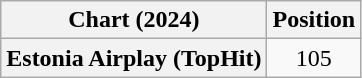<table class="wikitable plainrowheaders" style="text-align:center">
<tr>
<th scope="col">Chart (2024)</th>
<th scope="col">Position</th>
</tr>
<tr>
<th scope="row">Estonia Airplay (TopHit)</th>
<td>105</td>
</tr>
</table>
